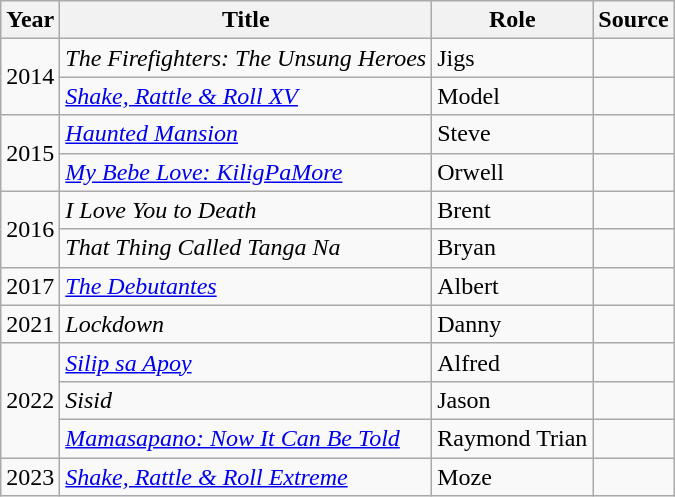<table class="wikitable">
<tr>
<th>Year</th>
<th>Title</th>
<th>Role</th>
<th>Source</th>
</tr>
<tr>
<td rowspan="2">2014</td>
<td><em>The Firefighters: The Unsung Heroes</em></td>
<td>Jigs</td>
<td></td>
</tr>
<tr>
<td><em><a href='#'>Shake, Rattle & Roll XV</a></em></td>
<td>Model</td>
<td></td>
</tr>
<tr>
<td rowspan="2">2015</td>
<td><em><a href='#'>Haunted Mansion</a></em></td>
<td>Steve</td>
<td></td>
</tr>
<tr>
<td><em><a href='#'>My Bebe Love: KiligPaMore</a></em></td>
<td>Orwell</td>
<td></td>
</tr>
<tr>
<td rowspan="2">2016</td>
<td><em>I Love You to Death</em></td>
<td>Brent</td>
<td></td>
</tr>
<tr>
<td><em>That Thing Called Tanga Na</em></td>
<td>Bryan</td>
<td></td>
</tr>
<tr>
<td>2017</td>
<td><em><a href='#'>The Debutantes</a></em></td>
<td>Albert</td>
<td></td>
</tr>
<tr>
<td>2021</td>
<td><em>Lockdown</em></td>
<td>Danny</td>
<td></td>
</tr>
<tr>
<td rowspan="3">2022</td>
<td><em><a href='#'>Silip sa Apoy</a></em></td>
<td>Alfred</td>
<td></td>
</tr>
<tr>
<td><em>Sisid</em></td>
<td>Jason</td>
<td></td>
</tr>
<tr>
<td><em><a href='#'>Mamasapano: Now It Can Be Told</a></em></td>
<td>Raymond Trian</td>
<td></td>
</tr>
<tr>
<td>2023</td>
<td><em><a href='#'>Shake, Rattle & Roll Extreme</a></em></td>
<td>Moze</td>
<td></td>
</tr>
</table>
